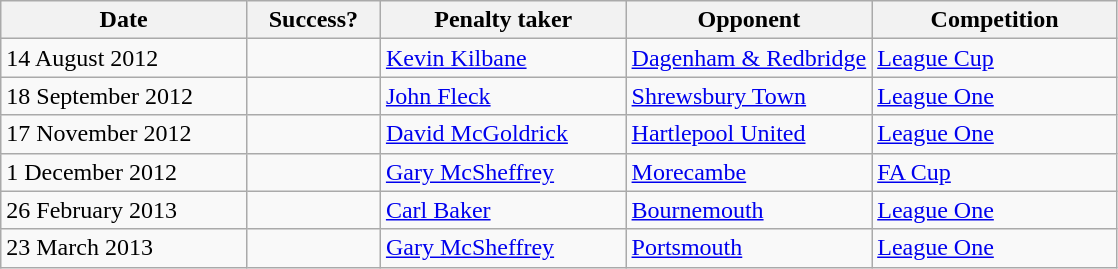<table class="wikitable">
<tr>
<th width=22%>Date</th>
<th width=12%>Success?</th>
<th width=22%>Penalty taker</th>
<th width=22%>Opponent</th>
<th width=27%>Competition</th>
</tr>
<tr>
<td>14 August 2012</td>
<td></td>
<td> <a href='#'>Kevin Kilbane</a></td>
<td><a href='#'>Dagenham & Redbridge</a></td>
<td><a href='#'>League Cup</a></td>
</tr>
<tr>
<td>18 September 2012</td>
<td></td>
<td> <a href='#'>John Fleck</a></td>
<td><a href='#'>Shrewsbury Town</a></td>
<td><a href='#'>League One</a></td>
</tr>
<tr>
<td>17 November 2012</td>
<td></td>
<td> <a href='#'>David McGoldrick</a></td>
<td><a href='#'>Hartlepool United</a></td>
<td><a href='#'>League One</a></td>
</tr>
<tr>
<td>1 December 2012</td>
<td></td>
<td> <a href='#'>Gary McSheffrey</a></td>
<td><a href='#'>Morecambe</a></td>
<td><a href='#'>FA Cup</a></td>
</tr>
<tr>
<td>26 February 2013</td>
<td></td>
<td> <a href='#'>Carl Baker</a></td>
<td><a href='#'>Bournemouth</a></td>
<td><a href='#'>League One</a></td>
</tr>
<tr>
<td>23 March 2013</td>
<td></td>
<td> <a href='#'>Gary McSheffrey</a></td>
<td><a href='#'>Portsmouth</a></td>
<td><a href='#'>League One</a></td>
</tr>
</table>
